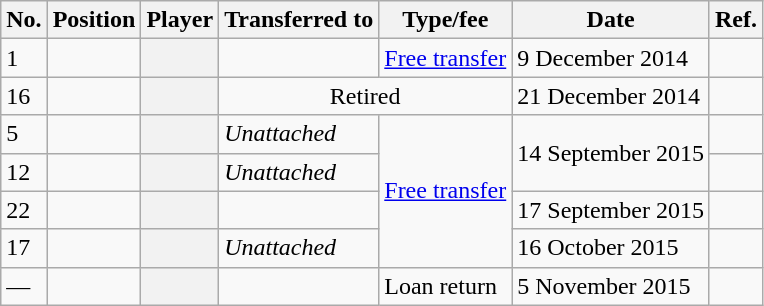<table class="wikitable plainrowheaders sortable" style="text-align:center; text-align:left">
<tr>
<th scope="col">No.</th>
<th scope="col">Position</th>
<th scope="col">Player</th>
<th scope="col">Transferred to</th>
<th scope="col">Type/fee</th>
<th scope="col">Date</th>
<th class="unsortable" scope="col">Ref.</th>
</tr>
<tr>
<td>1</td>
<td></td>
<th scope="row"></th>
<td></td>
<td><a href='#'>Free transfer</a></td>
<td>9 December 2014</td>
<td></td>
</tr>
<tr>
<td>16</td>
<td></td>
<th scope="row"></th>
<td colspan="2" align="center">Retired</td>
<td>21 December 2014</td>
<td></td>
</tr>
<tr>
<td>5</td>
<td></td>
<th scope="row"></th>
<td><em>Unattached</em></td>
<td rowspan="4"><a href='#'>Free transfer</a></td>
<td rowspan="2">14 September 2015</td>
<td></td>
</tr>
<tr>
<td>12</td>
<td></td>
<th scope="row"></th>
<td><em>Unattached</em></td>
<td></td>
</tr>
<tr>
<td>22</td>
<td></td>
<th scope="row"></th>
<td></td>
<td>17 September 2015</td>
<td></td>
</tr>
<tr>
<td>17</td>
<td></td>
<th scope="row"></th>
<td><em>Unattached</em></td>
<td>16 October 2015</td>
<td></td>
</tr>
<tr>
<td>—</td>
<td></td>
<th scope="row"></th>
<td></td>
<td>Loan return</td>
<td>5 November 2015</td>
<td></td>
</tr>
</table>
